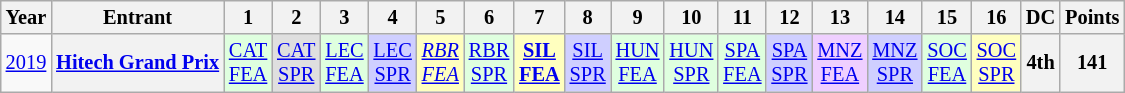<table class="wikitable" style="text-align:center; font-size:85%">
<tr>
<th>Year</th>
<th>Entrant</th>
<th>1</th>
<th>2</th>
<th>3</th>
<th>4</th>
<th>5</th>
<th>6</th>
<th>7</th>
<th>8</th>
<th>9</th>
<th>10</th>
<th>11</th>
<th>12</th>
<th>13</th>
<th>14</th>
<th>15</th>
<th>16</th>
<th>DC</th>
<th>Points</th>
</tr>
<tr>
<td><a href='#'>2019</a></td>
<th nowrap><a href='#'>Hitech Grand Prix</a></th>
<td style="background:#DFFFDF;"><a href='#'>CAT<br>FEA</a><br></td>
<td style="background:#DFDFDF;"><a href='#'>CAT<br>SPR</a><br></td>
<td style="background:#DFFFDF;"><a href='#'>LEC<br>FEA</a><br></td>
<td style="background:#CFCFFF;"><a href='#'>LEC<br>SPR</a><br></td>
<td style="background:#FFFFBF;"><em><a href='#'>RBR<br>FEA</a></em><br></td>
<td style="background:#DFFFDF;"><a href='#'>RBR<br>SPR</a><br></td>
<td style="background:#FFFFBF;"><strong><a href='#'>SIL<br>FEA</a></strong><br></td>
<td style="background:#CFCFFF;"><a href='#'>SIL<br>SPR</a><br></td>
<td style="background:#DFFFDF;"><a href='#'>HUN<br>FEA</a><br></td>
<td style="background:#DFFFDF;"><a href='#'>HUN<br>SPR</a><br></td>
<td style="background:#DFFFDF;"><a href='#'>SPA<br>FEA</a><br></td>
<td style="background:#CFCFFF;"><a href='#'>SPA<br>SPR</a><br></td>
<td style="background:#EFCFFF;"><a href='#'>MNZ<br>FEA</a><br></td>
<td style="background:#CFCFFF;"><a href='#'>MNZ<br>SPR</a><br></td>
<td style="background:#DFFFDF;"><a href='#'>SOC<br>FEA</a><br></td>
<td style="background:#FFFFBF;"><a href='#'>SOC<br>SPR</a><br></td>
<th>4th</th>
<th>141</th>
</tr>
</table>
